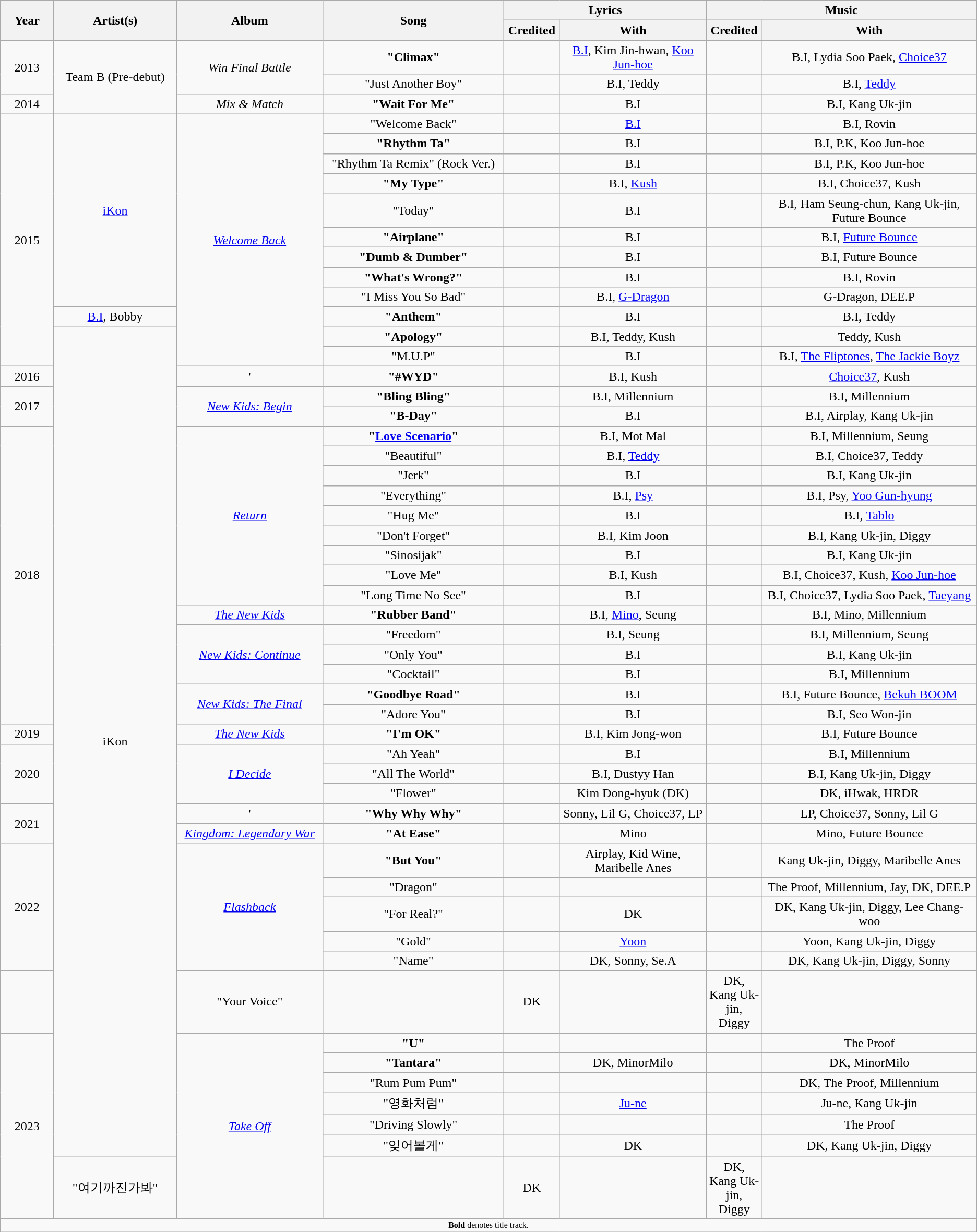<table class="wikitable" style="text-align:center;">
<tr>
<th rowspan="2" style="width:4em;">Year</th>
<th rowspan="2" style="width:10em;">Artist(s)</th>
<th rowspan="2" style="width:12em;">Album</th>
<th rowspan="2" style="width:15em;">Song</th>
<th colspan="2" style="width:4em;">Lyrics</th>
<th colspan="2" style="width:4em;">Music</th>
</tr>
<tr>
<th style="width:4em;">Credited</th>
<th style="width:12em;">With</th>
<th style="width:4em;">Credited</th>
<th style="width:18em;">With</th>
</tr>
<tr>
<td rowspan="2">2013</td>
<td rowspan="3">Team B (Pre-debut)</td>
<td rowspan="2"><em>Win Final Battle</em></td>
<td><strong>"Climax"</strong></td>
<td></td>
<td><a href='#'>B.I</a>, Kim Jin-hwan, <a href='#'>Koo Jun-hoe</a></td>
<td></td>
<td>B.I, Lydia Soo Paek, <a href='#'>Choice37</a></td>
</tr>
<tr>
<td>"Just Another Boy"</td>
<td></td>
<td>B.I, Teddy</td>
<td></td>
<td>B.I, <a href='#'>Teddy</a></td>
</tr>
<tr>
<td>2014</td>
<td><em>Mix & Match</em></td>
<td><strong>"Wait For Me"</strong></td>
<td></td>
<td>B.I</td>
<td></td>
<td>B.I, Kang Uk-jin</td>
</tr>
<tr>
<td rowspan="12">2015</td>
<td rowspan="9"><a href='#'>iKon</a></td>
<td rowspan="12"><em><a href='#'>Welcome Back</a></em></td>
<td>"Welcome Back"</td>
<td></td>
<td><a href='#'>B.I</a></td>
<td></td>
<td>B.I, Rovin</td>
</tr>
<tr>
<td><strong>"Rhythm Ta"</strong></td>
<td></td>
<td>B.I</td>
<td></td>
<td>B.I, P.K, Koo Jun-hoe</td>
</tr>
<tr>
<td>"Rhythm Ta Remix" (Rock Ver.)</td>
<td></td>
<td>B.I</td>
<td></td>
<td>B.I, P.K, Koo Jun-hoe</td>
</tr>
<tr>
<td><strong>"My Type"</strong></td>
<td></td>
<td>B.I, <a href='#'>Kush</a></td>
<td></td>
<td>B.I, Choice37, Kush</td>
</tr>
<tr>
<td>"Today"</td>
<td></td>
<td>B.I</td>
<td></td>
<td>B.I, Ham Seung-chun, Kang Uk-jin, Future Bounce</td>
</tr>
<tr>
<td><strong>"Airplane"</strong></td>
<td></td>
<td>B.I</td>
<td></td>
<td>B.I, <a href='#'>Future Bounce</a></td>
</tr>
<tr>
<td><strong>"Dumb & Dumber"</strong></td>
<td></td>
<td>B.I</td>
<td></td>
<td>B.I, Future Bounce</td>
</tr>
<tr>
<td><strong>"What's Wrong?"</strong></td>
<td></td>
<td>B.I</td>
<td></td>
<td>B.I, Rovin</td>
</tr>
<tr>
<td>"I Miss You So Bad"</td>
<td></td>
<td>B.I, <a href='#'>G-Dragon</a></td>
<td></td>
<td>G-Dragon, DEE.P</td>
</tr>
<tr>
<td><a href='#'>B.I</a>, Bobby</td>
<td><strong>"Anthem"</strong></td>
<td></td>
<td>B.I</td>
<td></td>
<td>B.I, Teddy</td>
</tr>
<tr>
<td rowspan="39">iKon</td>
<td><strong>"Apology"</strong></td>
<td></td>
<td>B.I, Teddy, Kush</td>
<td></td>
<td>Teddy, Kush</td>
</tr>
<tr>
<td>"M.U.P"</td>
<td></td>
<td>B.I</td>
<td></td>
<td>B.I, <a href='#'>The Fliptones</a>, <a href='#'>The Jackie Boyz</a></td>
</tr>
<tr>
<td rowspan="1">2016</td>
<td>'</td>
<td><strong>"#WYD"</strong></td>
<td></td>
<td>B.I, Kush</td>
<td></td>
<td><a href='#'>Choice37</a>, Kush</td>
</tr>
<tr>
<td rowspan="2">2017</td>
<td rowspan="2"><em><a href='#'>New Kids: Begin</a></em></td>
<td><strong>"Bling Bling"</strong></td>
<td></td>
<td>B.I, Millennium</td>
<td></td>
<td>B.I, Millennium</td>
</tr>
<tr>
<td><strong>"B-Day"</strong></td>
<td></td>
<td>B.I</td>
<td></td>
<td>B.I, Airplay, Kang Uk-jin</td>
</tr>
<tr>
<td rowspan="15">2018</td>
<td rowspan="9"><em><a href='#'>Return</a></em></td>
<td><strong>"<a href='#'>Love Scenario</a>"</strong></td>
<td></td>
<td>B.I, Mot Mal</td>
<td></td>
<td>B.I, Millennium, Seung</td>
</tr>
<tr>
<td>"Beautiful"</td>
<td></td>
<td>B.I, <a href='#'> Teddy</a></td>
<td></td>
<td>B.I, Choice37, Teddy</td>
</tr>
<tr>
<td>"Jerk"</td>
<td></td>
<td>B.I</td>
<td></td>
<td>B.I, Kang Uk-jin</td>
</tr>
<tr>
<td>"Everything"</td>
<td></td>
<td>B.I, <a href='#'>Psy</a></td>
<td></td>
<td>B.I, Psy, <a href='#'>Yoo Gun-hyung</a></td>
</tr>
<tr>
<td>"Hug Me"</td>
<td></td>
<td>B.I</td>
<td></td>
<td>B.I, <a href='#'>Tablo</a></td>
</tr>
<tr>
<td>"Don't Forget"</td>
<td></td>
<td>B.I, Kim Joon</td>
<td></td>
<td>B.I, Kang Uk-jin, Diggy</td>
</tr>
<tr>
<td>"Sinosijak"</td>
<td></td>
<td>B.I</td>
<td></td>
<td>B.I, Kang Uk-jin</td>
</tr>
<tr>
<td>"Love Me"</td>
<td></td>
<td>B.I, Kush</td>
<td></td>
<td>B.I, Choice37, Kush, <a href='#'>Koo Jun-hoe</a></td>
</tr>
<tr>
<td>"Long Time No See"</td>
<td></td>
<td>B.I</td>
<td></td>
<td>B.I, Choice37, Lydia Soo Paek, <a href='#'>Taeyang</a></td>
</tr>
<tr>
<td><em><a href='#'>The New Kids</a></em></td>
<td><strong>"Rubber Band"</strong></td>
<td></td>
<td>B.I, <a href='#'>Mino</a>, Seung</td>
<td></td>
<td>B.I, Mino, Millennium</td>
</tr>
<tr>
<td rowspan="3"><em><a href='#'>New Kids: Continue</a></em></td>
<td>"Freedom"</td>
<td></td>
<td>B.I, Seung</td>
<td></td>
<td>B.I, Millennium, Seung</td>
</tr>
<tr>
<td>"Only You"</td>
<td></td>
<td>B.I</td>
<td></td>
<td>B.I, Kang Uk-jin</td>
</tr>
<tr>
<td>"Cocktail"</td>
<td></td>
<td>B.I</td>
<td></td>
<td>B.I, Millennium</td>
</tr>
<tr>
<td rowspan="2"><em><a href='#'>New Kids: The Final</a></em></td>
<td><strong>"Goodbye Road"</strong></td>
<td></td>
<td>B.I</td>
<td></td>
<td>B.I, Future Bounce, <a href='#'>Bekuh BOOM</a></td>
</tr>
<tr>
<td>"Adore You"</td>
<td></td>
<td>B.I</td>
<td></td>
<td>B.I, Seo Won-jin</td>
</tr>
<tr>
<td rowspan="1">2019</td>
<td rowspan="1"><em><a href='#'>The New Kids</a></em></td>
<td><strong>"I'm OK"</strong></td>
<td></td>
<td>B.I, Kim Jong-won</td>
<td></td>
<td>B.I, Future Bounce</td>
</tr>
<tr>
<td rowspan="3">2020</td>
<td rowspan="3"><em><a href='#'>I Decide</a></em></td>
<td>"Ah Yeah"</td>
<td></td>
<td>B.I</td>
<td></td>
<td>B.I, Millennium</td>
</tr>
<tr>
<td>"All The World"</td>
<td></td>
<td>B.I, Dustyy Han</td>
<td></td>
<td>B.I, Kang Uk-jin, Diggy</td>
</tr>
<tr>
<td>"Flower"</td>
<td></td>
<td>Kim Dong-hyuk (DK)</td>
<td></td>
<td>DK, iHwak, HRDR</td>
</tr>
<tr>
<td rowspan="2">2021</td>
<td>'</td>
<td><strong>"Why Why Why"</strong></td>
<td></td>
<td>Sonny, Lil G, Choice37, LP</td>
<td></td>
<td>LP, Choice37, Sonny, Lil G</td>
</tr>
<tr>
<td><em><a href='#'>Kingdom: Legendary War</a></em></td>
<td><strong>"At Ease"</strong></td>
<td></td>
<td>Mino</td>
<td></td>
<td>Mino, Future Bounce</td>
</tr>
<tr>
<td rowspan="6">2022</td>
<td rowspan="5"><a href='#'><em>Flashback</em></a></td>
<td><strong>"But You"</strong></td>
<td></td>
<td>Airplay, Kid Wine, Maribelle Anes</td>
<td></td>
<td>Kang Uk-jin, Diggy, Maribelle Anes</td>
</tr>
<tr>
<td>"Dragon"</td>
<td></td>
<td></td>
<td></td>
<td>The Proof, Millennium, Jay, DK, DEE.P</td>
</tr>
<tr>
<td>"For Real?"</td>
<td></td>
<td>DK</td>
<td></td>
<td>DK, Kang Uk-jin, Diggy, Lee Chang-woo</td>
</tr>
<tr>
<td>"Gold"</td>
<td></td>
<td><a href='#'>Yoon</a></td>
<td></td>
<td>Yoon, Kang Uk-jin, Diggy</td>
</tr>
<tr>
<td>"Name"</td>
<td></td>
<td>DK, Sonny, Se.A</td>
<td></td>
<td>DK, Kang Uk-jin, Diggy, Sonny</td>
</tr>
<tr>
</tr>
<tr>
<td></td>
<td>"Your Voice"</td>
<td></td>
<td>DK</td>
<td></td>
<td>DK, Kang Uk-jin, Diggy</td>
</tr>
<tr>
<td rowspan="7">2023</td>
<td rowspan="7"><a href='#'><em>Take Off</em></a></td>
<td><strong>"U"</strong></td>
<td></td>
<td></td>
<td></td>
<td>The Proof</td>
</tr>
<tr>
<td><strong>"Tantara"</strong></td>
<td></td>
<td>DK, MinorMilo</td>
<td></td>
<td>DK, MinorMilo</td>
</tr>
<tr>
<td>"Rum Pum Pum"</td>
<td></td>
<td></td>
<td></td>
<td>DK, The Proof, Millennium</td>
</tr>
<tr>
<td>"영화처럼"</td>
<td></td>
<td><a href='#'>Ju-ne</a></td>
<td></td>
<td>Ju-ne, Kang Uk-jin</td>
</tr>
<tr>
<td>"Driving Slowly"</td>
<td></td>
<td></td>
<td></td>
<td>The Proof</td>
</tr>
<tr>
<td>"잊어볼게"</td>
<td></td>
<td>DK</td>
<td></td>
<td>DK, Kang Uk-jin, Diggy</td>
</tr>
<tr>
<td>"여기까진가봐"</td>
<td></td>
<td>DK</td>
<td></td>
<td>DK, Kang Uk-jin, Diggy</td>
</tr>
<tr>
<td colspan="8" style="text-align:center; font-size:8pt;"><strong>Bold</strong> denotes title track.</td>
</tr>
</table>
